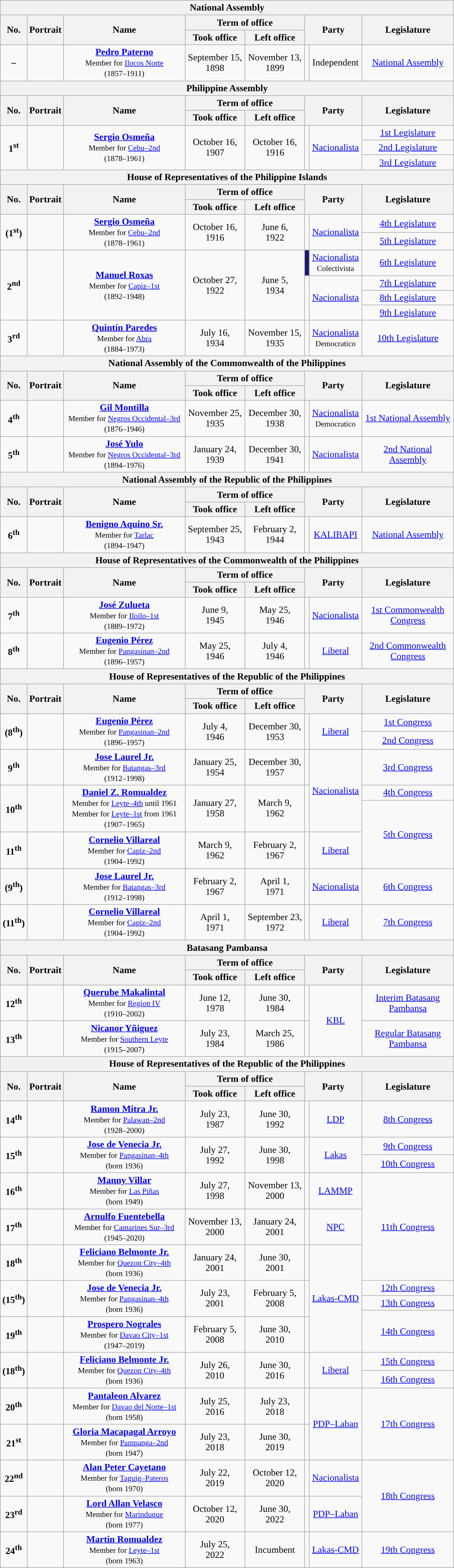<table class="wikitable" style="text-align:center; border:1px #aaf solid;">
<tr>
<th colspan="8">National Assembly<br></th>
</tr>
<tr>
<th rowspan="2">No.</th>
<th rowspan="2">Portrait</th>
<th rowspan="2" width="200">Name<br></th>
<th colspan="2">Term of office</th>
<th rowspan="2" colspan="2" width="90">Party</th>
<th rowspan="2" width="150">Legislature</th>
</tr>
<tr>
<th width="95">Took office</th>
<th width="95">Left office</th>
</tr>
<tr>
<td><strong>–</strong></td>
<td></td>
<td><strong><a href='#'>Pedro Paterno</a></strong><br><small>Member for <a href='#'>Ilocos Norte</a></small><br><small>(1857–1911)</small></td>
<td>September 15,<br>1898</td>
<td>November 13,<br>1899</td>
<td style="background:"></td>
<td>Independent</td>
<td><a href='#'>National Assembly</a></td>
</tr>
<tr>
<th colspan="8">Philippine Assembly<br></th>
</tr>
<tr>
<th rowspan="2">No.</th>
<th rowspan="2">Portrait</th>
<th rowspan="2">Name<br></th>
<th colspan="2">Term of office</th>
<th colspan="2" rowspan="2">Party</th>
<th rowspan="2">Legislature</th>
</tr>
<tr>
<th>Took office</th>
<th>Left office</th>
</tr>
<tr>
<td rowspan="3"><strong>1<sup>st</sup></strong></td>
<td rowspan="3"></td>
<td rowspan="3"><strong><a href='#'>Sergio Osmeña</a></strong><br><small>Member for <a href='#'>Cebu–2nd</a></small><br><small>(1878–1961)</small></td>
<td rowspan="3">October 16,<br>1907</td>
<td rowspan="3">October 16,<br>1916</td>
<td rowspan="3" style="background:"></td>
<td rowspan="3"><a href='#'>Nacionalista</a></td>
<td><a href='#'>1st Legislature</a></td>
</tr>
<tr>
<td><a href='#'>2nd Legislature</a></td>
</tr>
<tr>
<td><a href='#'>3rd Legislature</a></td>
</tr>
<tr>
<th colspan="8">House of Representatives of the Philippine Islands<br></th>
</tr>
<tr>
<th rowspan="2">No.</th>
<th rowspan="2">Portrait</th>
<th rowspan="2">Name<br></th>
<th colspan="2">Term of office</th>
<th colspan="2" rowspan="2">Party</th>
<th rowspan="2">Legislature</th>
</tr>
<tr>
<th>Took office</th>
<th>Left office</th>
</tr>
<tr>
<td rowspan="2"><strong>(1<sup>st</sup>)</strong></td>
<td rowspan="2"></td>
<td rowspan="2"><strong><a href='#'>Sergio Osmeña</a></strong><br><small>Member for <a href='#'>Cebu–2nd</a></small><br><small>(1878–1961)</small></td>
<td rowspan="2">October 16,<br>1916</td>
<td rowspan="2">June 6,<br>1922</td>
<td rowspan="2" style="background:"></td>
<td rowspan="2"><a href='#'>Nacionalista</a></td>
<td><a href='#'>4th Legislature</a></td>
</tr>
<tr>
<td><a href='#'>5th Legislature</a></td>
</tr>
<tr>
<td rowspan="4"><strong>2<sup>nd</sup></strong></td>
<td rowspan="4"></td>
<td rowspan="4"><strong><a href='#'>Manuel Roxas</a></strong><br><small>Member for <a href='#'>Capiz–1st</a></small><br><small>(1892–1948)</small></td>
<td rowspan="4">October 27,<br>1922</td>
<td rowspan="4">June 5,<br>1934</td>
<td style="background-color:#191970"></td>
<td><a href='#'>Nacionalista</a><br><small>Colectivista</small></td>
<td><a href='#'>6th Legislature</a></td>
</tr>
<tr>
<td rowspan="3" style="background:"></td>
<td rowspan="3"><a href='#'>Nacionalista</a></td>
<td><a href='#'>7th Legislature</a></td>
</tr>
<tr>
<td><a href='#'>8th Legislature</a></td>
</tr>
<tr>
<td><a href='#'>9th Legislature</a></td>
</tr>
<tr>
<td><strong>3<sup>rd</sup></strong></td>
<td></td>
<td><strong><a href='#'>Quintín Paredes</a></strong><br><small>Member for <a href='#'>Abra</a></small><br><small>(1884–1973)</small></td>
<td>July 16,<br>1934</td>
<td>November 15,<br>1935</td>
<td style="background:"></td>
<td><a href='#'>Nacionalista</a><br><small>Democratico</small></td>
<td><a href='#'>10th Legislature</a></td>
</tr>
<tr>
<th colspan="8">National Assembly of the Commonwealth of the Philippines<br></th>
</tr>
<tr>
<th rowspan="2">No.</th>
<th rowspan="2">Portrait</th>
<th rowspan="2">Name<br></th>
<th colspan="2">Term of office</th>
<th colspan="2" rowspan="2">Party</th>
<th rowspan="2">Legislature</th>
</tr>
<tr>
<th>Took office</th>
<th>Left office</th>
</tr>
<tr>
<td><strong>4<sup>th</sup></strong></td>
<td></td>
<td><strong><a href='#'>Gil Montilla</a></strong><br><small>Member for <a href='#'>Negros Occidental–3rd</a></small><br><small>(1876–1946)</small></td>
<td>November 25,<br>1935</td>
<td>December 30,<br>1938</td>
<td style="background:"></td>
<td><a href='#'>Nacionalista</a><br><small>Democratico</small></td>
<td><a href='#'>1st National Assembly</a></td>
</tr>
<tr>
<td><strong>5<sup>th</sup></strong></td>
<td></td>
<td><strong><a href='#'>José Yulo</a></strong><br><small>Member for <a href='#'>Negros Occidental–3rd</a></small><br><small>(1894–1976)</small></td>
<td>January 24,<br>1939</td>
<td>December 30,<br>1941</td>
<td style="background:"></td>
<td><a href='#'>Nacionalista</a></td>
<td><a href='#'>2nd National Assembly</a></td>
</tr>
<tr>
<th colspan="8">National Assembly of the Republic of the Philippines<br></th>
</tr>
<tr>
<th rowspan="2">No.</th>
<th rowspan="2">Portrait</th>
<th rowspan="2">Name<br></th>
<th colspan="2">Term of office</th>
<th colspan="2" rowspan="2">Party</th>
<th rowspan="2">Legislature</th>
</tr>
<tr>
<th>Took office</th>
<th>Left office</th>
</tr>
<tr>
<td><strong>6<sup>th</sup></strong></td>
<td></td>
<td><strong><a href='#'>Benigno Aquino Sr.</a></strong><br><small>Member for <a href='#'>Tarlac</a></small><br><small>(1894–1947)</small></td>
<td>September 25,<br>1943</td>
<td>February 2,<br>1944</td>
<td style="background:"></td>
<td><a href='#'>KALIBAPI</a></td>
<td><a href='#'>National Assembly</a></td>
</tr>
<tr>
<th colspan="8">House of Representatives of the Commonwealth of the Philippines<br></th>
</tr>
<tr>
<th rowspan="2">No.</th>
<th rowspan="2">Portrait</th>
<th rowspan="2">Name<br></th>
<th colspan="2">Term of office</th>
<th colspan="2" rowspan="2">Party</th>
<th rowspan="2">Legislature</th>
</tr>
<tr>
<th>Took office</th>
<th>Left office</th>
</tr>
<tr>
<td><strong>7<sup>th</sup></strong></td>
<td></td>
<td><strong><a href='#'>José Zulueta</a></strong><br><small>Member for <a href='#'>Iloilo–1st</a></small><br><small>(1889–1972)</small></td>
<td>June 9,<br>1945</td>
<td>May 25,<br>1946</td>
<td style="background:"></td>
<td><a href='#'>Nacionalista</a></td>
<td><a href='#'>1st Commonwealth Congress</a></td>
</tr>
<tr>
<td><strong>8<sup>th</sup></strong></td>
<td></td>
<td><strong><a href='#'>Eugenio Pérez</a></strong><br><small>Member for <a href='#'>Pangasinan–2nd</a></small><br><small>(1896–1957)</small></td>
<td>May 25,<br>1946</td>
<td>July 4,<br>1946</td>
<td style="background:"></td>
<td><a href='#'>Liberal</a></td>
<td><a href='#'>2nd Commonwealth Congress</a></td>
</tr>
<tr>
<th colspan="8">House of Representatives of the Republic of the Philippines<br></th>
</tr>
<tr>
<th rowspan="2">No.</th>
<th rowspan="2">Portrait</th>
<th rowspan="2">Name<br></th>
<th colspan="2">Term of office</th>
<th colspan="2" rowspan="2">Party</th>
<th rowspan="2">Legislature</th>
</tr>
<tr>
<th>Took office</th>
<th>Left office</th>
</tr>
<tr>
<td rowspan="2"><strong>(8<sup>th</sup>)</strong></td>
<td rowspan="2"></td>
<td rowspan="2"><strong><a href='#'>Eugenio Pérez</a></strong><br><small>Member for <a href='#'>Pangasinan–2nd</a></small><br><small>(1896–1957)</small></td>
<td rowspan="2">July 4,<br>1946</td>
<td rowspan="2">December 30,<br>1953</td>
<td rowspan="2" style="background:"></td>
<td rowspan="2"><a href='#'>Liberal</a></td>
<td><a href='#'>1st Congress</a></td>
</tr>
<tr>
<td><a href='#'>2nd Congress</a></td>
</tr>
<tr>
<td><strong>9<sup>th</sup></strong></td>
<td></td>
<td><strong><a href='#'>Jose Laurel Jr.</a></strong><br><small>Member for <a href='#'>Batangas–3rd</a></small><br><small>(1912–1998)</small></td>
<td>January 25,<br>1954</td>
<td>December 30,<br>1957</td>
<td style="background:"></td>
<td rowspan="3"><a href='#'>Nacionalista</a></td>
<td><a href='#'>3rd Congress</a></td>
</tr>
<tr>
<td rowspan="2"><strong>10<sup>th</sup></strong></td>
<td rowspan="2"></td>
<td rowspan="2"><strong><a href='#'>Daniel Z. Romualdez</a></strong><br><small>Member for <a href='#'>Leyte–4th</a> until 1961<br>Member for <a href='#'>Leyte–1st</a> from 1961</small><br><small>(1907–1965)</small></td>
<td rowspan="2">January 27,<br>1958</td>
<td rowspan="2">March 9,<br>1962</td>
<td rowspan="2" style="background:"></td>
<td><a href='#'>4th Congress</a></td>
</tr>
<tr>
<td rowspan="2"><a href='#'>5th Congress</a></td>
</tr>
<tr style="height:63px">
<td rowspan="2"><strong>11<sup>th</sup></strong></td>
<td rowspan="2"></td>
<td rowspan="2"><strong><a href='#'>Cornelio Villareal</a></strong><br><small>Member for <a href='#'>Capiz–2nd</a></small><br><small>(1904–1992)</small></td>
<td rowspan="2">March 9,<br>1962</td>
<td rowspan="2">February 2,<br>1967</td>
<td rowspan="2" style="background:"></td>
<td rowspan="2"><a href='#'>Liberal</a></td>
</tr>
<tr>
<td rowspan="2"><a href='#'>6th Congress</a></td>
</tr>
<tr style="height:61px">
<td rowspan="2"><strong>(9<sup>th</sup>)</strong></td>
<td rowspan="2"></td>
<td rowspan="2"><strong><a href='#'>Jose Laurel Jr.</a></strong><br><small>Member for <a href='#'>Batangas–3rd</a></small><br><small>(1912–1998)</small></td>
<td rowspan="2">February 2,<br>1967</td>
<td rowspan="2">April 1,<br>1971</td>
<td rowspan="2" style="background:"></td>
<td rowspan="2"><a href='#'>Nacionalista</a></td>
</tr>
<tr>
<td rowspan="2"><a href='#'>7th Congress</a></td>
</tr>
<tr>
<td><strong>(11<sup>th</sup>)</strong></td>
<td></td>
<td><strong><a href='#'>Cornelio Villareal</a></strong><br><small>Member for <a href='#'>Capiz–2nd</a></small><br><small>(1904–1992)</small></td>
<td>April 1,<br>1971</td>
<td>September 23,<br>1972</td>
<td style="background:"></td>
<td><a href='#'>Liberal</a></td>
</tr>
<tr>
<th colspan="8">Batasang Pambansa<br></th>
</tr>
<tr>
<th rowspan="2">No.</th>
<th rowspan="2">Portrait</th>
<th rowspan="2">Name<br></th>
<th colspan="2">Term of office</th>
<th colspan="2" rowspan="2">Party</th>
<th rowspan="2">Legislature</th>
</tr>
<tr>
<th>Took office</th>
<th>Left office</th>
</tr>
<tr>
<td><strong>12<sup>th</sup></strong></td>
<td></td>
<td><strong><a href='#'>Querube Makalintal</a></strong><br><small>Member for <a href='#'>Region IV</a></small><br><small>(1910–2002)</small></td>
<td>June 12,<br>1978</td>
<td>June 30,<br>1984</td>
<td style="background:"></td>
<td rowspan="2"><a href='#'>KBL</a></td>
<td><a href='#'>Interim Batasang Pambansa</a></td>
</tr>
<tr>
<td><strong>13<sup>th</sup></strong></td>
<td></td>
<td><strong><a href='#'>Nicanor Yñiguez</a></strong><br><small>Member for <a href='#'>Southern Leyte</a></small><br><small>(1915–2007)</small></td>
<td>July 23,<br>1984</td>
<td>March 25,<br>1986</td>
<td style="background:"></td>
<td><a href='#'>Regular Batasang Pambansa</a></td>
</tr>
<tr>
<th colspan="8">House of Representatives of the Republic of the Philippines<br></th>
</tr>
<tr>
<th rowspan="2">No.</th>
<th rowspan="2">Portrait</th>
<th rowspan="2">Name<br></th>
<th colspan="2">Term of office</th>
<th colspan="2" rowspan="2">Party</th>
<th rowspan="2">Legislature</th>
</tr>
<tr>
<th>Took office</th>
<th>Left office</th>
</tr>
<tr>
<td><strong>14<sup>th</sup></strong></td>
<td></td>
<td><strong><a href='#'>Ramon Mitra Jr.</a></strong><br><small>Member for <a href='#'>Palawan–2nd</a></small><br><small>(1928–2000)</small></td>
<td>July 23,<br>1987</td>
<td>June 30,<br>1992</td>
<td style="background:"></td>
<td><a href='#'>LDP</a></td>
<td><a href='#'>8th Congress</a></td>
</tr>
<tr>
<td rowspan="2"><strong>15<sup>th</sup></strong></td>
<td rowspan="2"></td>
<td rowspan="2"><strong><a href='#'>Jose de Venecia Jr.</a></strong><br><small>Member for <a href='#'>Pangasinan–4th</a></small><br><small>(born 1936)</small></td>
<td rowspan="2">July 27,<br>1992</td>
<td rowspan="2">June 30,<br>1998</td>
<td rowspan="2" style="background:"></td>
<td rowspan="2"><a href='#'>Lakas</a></td>
<td><a href='#'>9th Congress</a></td>
</tr>
<tr>
<td><a href='#'>10th Congress</a></td>
</tr>
<tr>
<td><strong>16<sup>th</sup></strong></td>
<td></td>
<td><strong><a href='#'>Manny Villar</a></strong><br><small>Member for <a href='#'>Las Piñas</a></small><br><small>(born 1949)</small></td>
<td>July 27,<br>1998</td>
<td>November 13,<br>2000</td>
<td style="background:"></td>
<td><a href='#'>LAMMP</a></td>
<td rowspan="3"><a href='#'>11th Congress</a></td>
</tr>
<tr>
<td><strong>17<sup>th</sup></strong></td>
<td></td>
<td><strong><a href='#'>Arnulfo Fuentebella</a></strong><br><small>Member for <a href='#'>Camarines Sur–3rd</a></small><br><small>(1945–2020)</small></td>
<td>November 13,<br>2000</td>
<td>January 24,<br>2001</td>
<td style="background:"></td>
<td><a href='#'>NPC</a></td>
</tr>
<tr>
<td><strong>18<sup>th</sup></strong></td>
<td></td>
<td><strong><a href='#'>Feliciano Belmonte Jr.</a></strong><br><small>Member for <a href='#'>Quezon City–4th</a></small><br><small>(born 1936)</small></td>
<td>January 24,<br>2001</td>
<td>June 30,<br>2001</td>
<td style="background:"></td>
<td rowspan="5"><a href='#'>Lakas-CMD</a></td>
</tr>
<tr>
<td rowspan="3"><strong>(15<sup>th</sup>)</strong></td>
<td rowspan="3"></td>
<td rowspan="3"><strong><a href='#'>Jose de Venecia Jr.</a></strong><br><small>Member for <a href='#'>Pangasinan–4th</a></small><br><small>(born 1936)</small></td>
<td rowspan="3">July 23,<br>2001</td>
<td rowspan="3">February 5,<br>2008</td>
<td rowspan="3" style="background:"></td>
<td><a href='#'>12th Congress</a></td>
</tr>
<tr>
<td><a href='#'>13th Congress</a></td>
</tr>
<tr>
<td rowspan="2"><a href='#'>14th Congress</a></td>
</tr>
<tr>
<td><strong>19<sup>th</sup></strong></td>
<td></td>
<td><strong><a href='#'>Prospero Nograles</a></strong><br><small>Member for <a href='#'>Davao City–1st</a></small><br><small>(1947–2019)</small></td>
<td>February 5,<br>2008</td>
<td>June 30,<br>2010</td>
<td style="background:"></td>
</tr>
<tr>
<td rowspan="2"><strong>(18<sup>th</sup>)</strong></td>
<td rowspan="2"></td>
<td rowspan="2"><strong><a href='#'>Feliciano Belmonte Jr.</a></strong><br><small>Member for <a href='#'>Quezon City–4th</a></small><br><small>(born 1936)</small></td>
<td rowspan="2">July 26,<br>2010</td>
<td rowspan="2">June 30,<br>2016</td>
<td rowspan="2" style="background:"></td>
<td rowspan="2"><a href='#'>Liberal</a></td>
<td><a href='#'>15th Congress</a></td>
</tr>
<tr>
<td><a href='#'>16th Congress</a></td>
</tr>
<tr>
<td><strong>20<sup>th</sup></strong></td>
<td></td>
<td><strong><a href='#'>Pantaleon Alvarez</a></strong><br><small>Member for <a href='#'>Davao del Norte–1st</a></small><br><small>(born 1958)</small></td>
<td>July 25,<br>2016</td>
<td>July 23,<br>2018</td>
<td style="background:"></td>
<td rowspan="2"><a href='#'>PDP–Laban</a></td>
<td rowspan="2"><a href='#'>17th Congress</a></td>
</tr>
<tr>
<td><strong>21<sup>st</sup></strong></td>
<td></td>
<td><strong><a href='#'>Gloria Macapagal Arroyo</a></strong><br><small>Member for <a href='#'>Pampanga–2nd</a></small><br><small>(born 1947)</small></td>
<td>July 23,<br>2018</td>
<td>June 30,<br>2019</td>
<td style="background:"></td>
</tr>
<tr>
<td><strong>22<sup>nd</sup></strong></td>
<td></td>
<td><strong><a href='#'>Alan Peter Cayetano</a></strong><br><small>Member for <a href='#'>Taguig–Pateros</a></small><br><small>(born 1970)</small></td>
<td>July 22,<br>2019</td>
<td>October 12,<br>2020</td>
<td style="background:"></td>
<td><a href='#'>Nacionalista</a></td>
<td rowspan="2"><a href='#'>18th Congress</a></td>
</tr>
<tr>
<td><strong>23<sup>rd</sup></strong></td>
<td></td>
<td><strong><a href='#'>Lord Allan Velasco</a></strong><br><small>Member for <a href='#'>Marinduque</a></small><br><small>(born 1977)</small></td>
<td>October 12,<br>2020</td>
<td>June 30,<br>2022</td>
<td style="background:"></td>
<td><a href='#'>PDP–Laban</a></td>
</tr>
<tr>
<td><strong>24<sup>th</sup></strong></td>
<td></td>
<td><strong><a href='#'>Martin Romualdez</a></strong><br><small>Member for <a href='#'>Leyte–1st</a></small><br><small>(born 1963)</small></td>
<td>July 25,<br>2022</td>
<td>Incumbent</td>
<td style="background:"></td>
<td><a href='#'>Lakas-CMD</a></td>
<td><a href='#'>19th Congress</a></td>
</tr>
</table>
